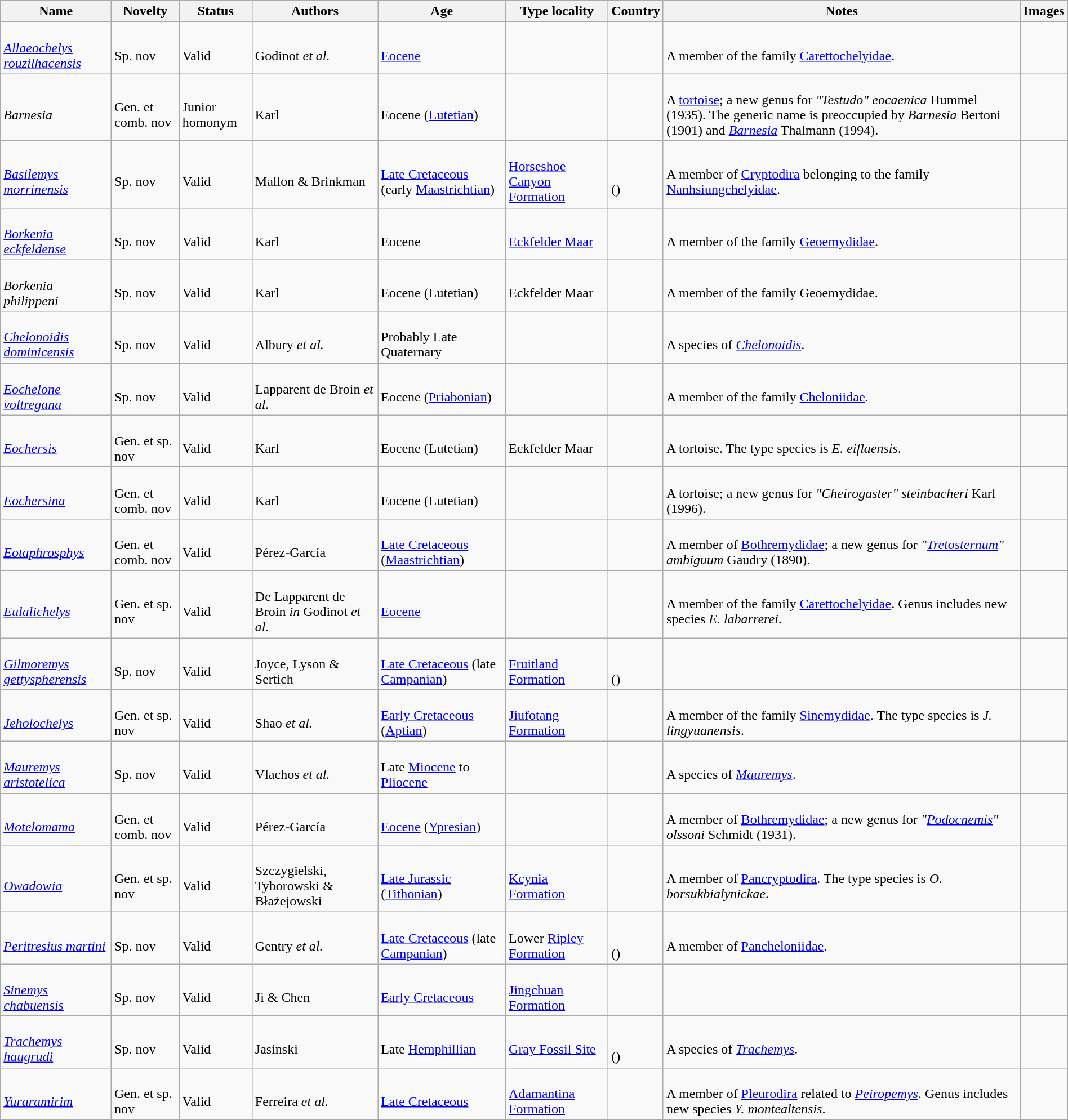<table class="wikitable sortable" align="center" width="100%">
<tr>
<th>Name</th>
<th>Novelty</th>
<th>Status</th>
<th>Authors</th>
<th>Age</th>
<th>Type locality</th>
<th>Country</th>
<th>Notes</th>
<th>Images</th>
</tr>
<tr>
<td><br><em><a href='#'>Allaeochelys rouzilhacensis</a></em></td>
<td><br>Sp. nov</td>
<td><br>Valid</td>
<td><br>Godinot <em>et al.</em></td>
<td><br><a href='#'>Eocene</a></td>
<td></td>
<td><br></td>
<td><br>A member of the family <a href='#'>Carettochelyidae</a>.</td>
<td></td>
</tr>
<tr>
<td><br><em>Barnesia</em></td>
<td><br>Gen. et comb. nov</td>
<td><br>Junior homonym</td>
<td><br>Karl</td>
<td><br>Eocene (<a href='#'>Lutetian</a>)</td>
<td></td>
<td><br></td>
<td><br>A <a href='#'>tortoise</a>; a new genus for <em>"Testudo" eocaenica</em> Hummel (1935). The generic name is preoccupied by <em>Barnesia</em> Bertoni (1901) and <em><a href='#'>Barnesia</a></em> Thalmann (1994).</td>
<td></td>
</tr>
<tr>
<td><br><em><a href='#'>Basilemys morrinensis</a></em></td>
<td><br>Sp. nov</td>
<td><br>Valid</td>
<td><br>Mallon & Brinkman</td>
<td><br><a href='#'>Late Cretaceous</a> (early <a href='#'>Maastrichtian</a>)</td>
<td><br><a href='#'>Horseshoe Canyon Formation</a></td>
<td><br><br>()</td>
<td><br>A member of <a href='#'>Cryptodira</a> belonging to the family <a href='#'>Nanhsiungchelyidae</a>.</td>
<td></td>
</tr>
<tr>
<td><br><em><a href='#'>Borkenia eckfeldense</a></em></td>
<td><br>Sp. nov</td>
<td><br>Valid</td>
<td><br>Karl</td>
<td><br>Eocene</td>
<td><br><a href='#'>Eckfelder Maar</a></td>
<td><br></td>
<td><br>A member of the family <a href='#'>Geoemydidae</a>.</td>
<td></td>
</tr>
<tr>
<td><br><em>Borkenia philippeni</em></td>
<td><br>Sp. nov</td>
<td><br>Valid</td>
<td><br>Karl</td>
<td><br>Eocene (Lutetian)</td>
<td><br>Eckfelder Maar</td>
<td><br></td>
<td><br>A member of the family Geoemydidae.</td>
<td></td>
</tr>
<tr>
<td><br><em><a href='#'>Chelonoidis dominicensis</a></em></td>
<td><br>Sp. nov</td>
<td><br>Valid</td>
<td><br>Albury <em>et al.</em></td>
<td><br>Probably Late Quaternary</td>
<td></td>
<td><br></td>
<td><br>A species of <em><a href='#'>Chelonoidis</a></em>.</td>
<td></td>
</tr>
<tr>
<td><br><em><a href='#'>Eochelone voltregana</a></em></td>
<td><br>Sp. nov</td>
<td><br>Valid</td>
<td><br>Lapparent de Broin <em>et al.</em></td>
<td><br>Eocene (<a href='#'>Priabonian</a>)</td>
<td></td>
<td><br></td>
<td><br>A member of the family <a href='#'>Cheloniidae</a>.</td>
<td></td>
</tr>
<tr>
<td><br><em><a href='#'>Eochersis</a></em></td>
<td><br>Gen. et sp. nov</td>
<td><br>Valid</td>
<td><br>Karl</td>
<td><br>Eocene (Lutetian)</td>
<td><br>Eckfelder Maar</td>
<td><br></td>
<td><br>A tortoise. The type species is <em>E. eiflaensis</em>.</td>
<td></td>
</tr>
<tr>
<td><br><em><a href='#'>Eochersina</a></em></td>
<td><br>Gen. et comb. nov</td>
<td><br>Valid</td>
<td><br>Karl</td>
<td><br>Eocene (Lutetian)</td>
<td></td>
<td><br></td>
<td><br>A tortoise; a new genus for <em>"Cheirogaster" steinbacheri</em> Karl (1996).</td>
<td></td>
</tr>
<tr>
<td><br><em><a href='#'>Eotaphrosphys</a></em></td>
<td><br>Gen. et comb. nov</td>
<td><br>Valid</td>
<td><br>Pérez-García</td>
<td><br><a href='#'>Late Cretaceous</a> (<a href='#'>Maastrichtian</a>)</td>
<td></td>
<td><br></td>
<td><br>A member of <a href='#'>Bothremydidae</a>; a new genus for <em>"<a href='#'>Tretosternum</a>" ambiguum</em> Gaudry (1890).</td>
<td></td>
</tr>
<tr>
<td><br><em><a href='#'>Eulalichelys</a></em></td>
<td><br>Gen. et sp. nov</td>
<td><br>Valid</td>
<td><br>De Lapparent de Broin <em>in</em> Godinot <em>et al.</em></td>
<td><br><a href='#'>Eocene</a></td>
<td></td>
<td><br></td>
<td><br>A member of the family <a href='#'>Carettochelyidae</a>. Genus includes new species <em>E. labarrerei</em>.</td>
<td></td>
</tr>
<tr>
<td><br><em><a href='#'>Gilmoremys gettyspherensis</a></em></td>
<td><br>Sp. nov</td>
<td><br>Valid</td>
<td><br>Joyce, Lyson & Sertich</td>
<td><br><a href='#'>Late Cretaceous</a> (late <a href='#'>Campanian</a>)</td>
<td><br><a href='#'>Fruitland Formation</a></td>
<td><br><br>()</td>
<td></td>
<td></td>
</tr>
<tr>
<td><br><em><a href='#'>Jeholochelys</a></em></td>
<td><br>Gen. et sp. nov</td>
<td><br>Valid</td>
<td><br>Shao <em>et al.</em></td>
<td><br><a href='#'>Early Cretaceous</a> (<a href='#'>Aptian</a>)</td>
<td><br><a href='#'>Jiufotang Formation</a></td>
<td><br></td>
<td><br>A member of the family <a href='#'>Sinemydidae</a>. The type species is <em>J. lingyuanensis</em>.</td>
<td></td>
</tr>
<tr>
<td><br><em><a href='#'>Mauremys aristotelica</a></em></td>
<td><br>Sp. nov</td>
<td><br>Valid</td>
<td><br>Vlachos <em>et al.</em></td>
<td><br>Late <a href='#'>Miocene</a> to <a href='#'>Pliocene</a></td>
<td></td>
<td><br></td>
<td><br>A species of <em><a href='#'>Mauremys</a></em>.</td>
<td></td>
</tr>
<tr>
<td><br><em><a href='#'>Motelomama</a></em></td>
<td><br>Gen. et comb. nov</td>
<td><br>Valid</td>
<td><br>Pérez-García</td>
<td><br><a href='#'>Eocene</a> (<a href='#'>Ypresian</a>)</td>
<td></td>
<td><br></td>
<td><br>A member of <a href='#'>Bothremydidae</a>; a new genus for <em>"<a href='#'>Podocnemis</a>" olssoni</em> Schmidt (1931).</td>
<td></td>
</tr>
<tr>
<td><br><em><a href='#'>Owadowia</a></em></td>
<td><br>Gen. et sp. nov</td>
<td><br>Valid</td>
<td><br>Szczygielski, Tyborowski & Błażejowski</td>
<td><br><a href='#'>Late Jurassic</a> (<a href='#'>Tithonian</a>)</td>
<td><br><a href='#'>Kcynia Formation</a></td>
<td><br></td>
<td><br>A member of <a href='#'>Pancryptodira</a>. The type species is <em>O. borsukbialynickae</em>.</td>
<td></td>
</tr>
<tr>
<td><br><em><a href='#'>Peritresius martini</a></em></td>
<td><br>Sp. nov</td>
<td><br>Valid</td>
<td><br>Gentry <em>et al.</em></td>
<td><br><a href='#'>Late Cretaceous</a> (late <a href='#'>Campanian</a>)</td>
<td><br>Lower <a href='#'>Ripley Formation</a></td>
<td><br><br>()</td>
<td><br>A member of <a href='#'>Pancheloniidae</a>.</td>
<td></td>
</tr>
<tr>
<td><br><em><a href='#'>Sinemys chabuensis</a></em></td>
<td><br>Sp. nov</td>
<td><br>Valid</td>
<td><br>Ji & Chen</td>
<td><br><a href='#'>Early Cretaceous</a></td>
<td><br><a href='#'>Jingchuan Formation</a></td>
<td><br></td>
<td></td>
<td></td>
</tr>
<tr>
<td><br><em><a href='#'>Trachemys haugrudi</a></em></td>
<td><br>Sp. nov</td>
<td><br>Valid</td>
<td><br>Jasinski</td>
<td><br>Late <a href='#'>Hemphillian</a></td>
<td><br><a href='#'>Gray Fossil Site</a></td>
<td><br><br>()</td>
<td><br>A species of <em><a href='#'>Trachemys</a></em>.</td>
<td></td>
</tr>
<tr>
<td><br><em><a href='#'>Yuraramirim</a></em></td>
<td><br>Gen. et sp. nov</td>
<td><br>Valid</td>
<td><br>Ferreira <em>et al.</em></td>
<td><br><a href='#'>Late Cretaceous</a></td>
<td><br><a href='#'>Adamantina Formation</a></td>
<td><br></td>
<td><br>A member of <a href='#'>Pleurodira</a> related to <em><a href='#'>Peiropemys</a></em>. Genus includes new species <em>Y. montealtensis</em>.</td>
<td></td>
</tr>
<tr>
</tr>
</table>
